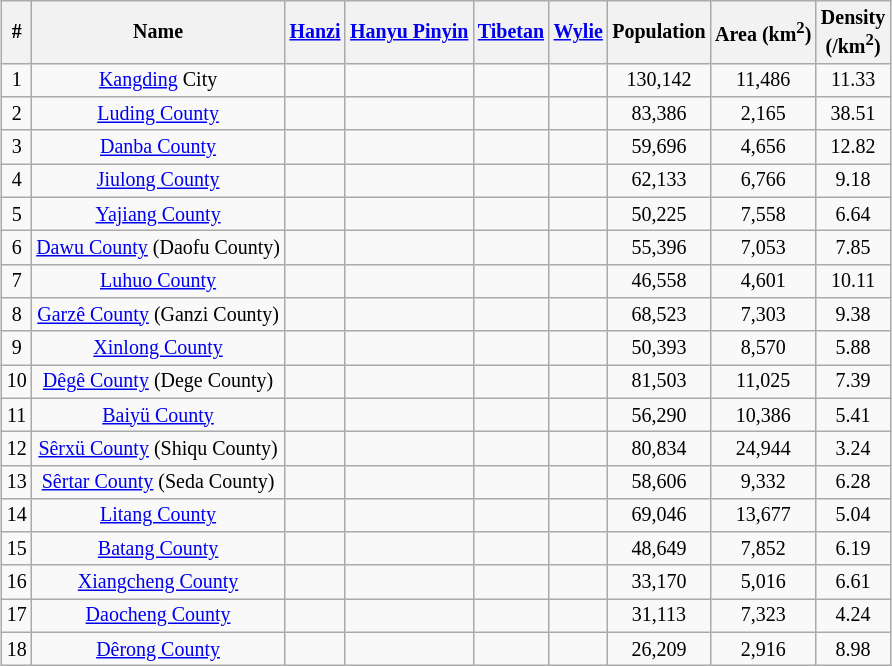<table class="wikitable" style="margin:1em auto 1em auto; font-size:smaller; text-align:center;">
<tr>
<th>#</th>
<th>Name</th>
<th><a href='#'>Hanzi</a></th>
<th><a href='#'>Hanyu Pinyin</a></th>
<th><a href='#'>Tibetan</a></th>
<th><a href='#'>Wylie</a></th>
<th>Population<br></th>
<th>Area (km<sup>2</sup>)</th>
<th>Density<br>(/km<sup>2</sup>)</th>
</tr>
<tr>
<td>1</td>
<td><a href='#'>Kangding</a> City</td>
<td></td>
<td></td>
<td></td>
<td></td>
<td>130,142</td>
<td>11,486</td>
<td>11.33</td>
</tr>
<tr>
<td>2</td>
<td><a href='#'>Luding County</a></td>
<td></td>
<td></td>
<td></td>
<td></td>
<td>83,386</td>
<td>2,165</td>
<td>38.51</td>
</tr>
<tr -------->
<td>3</td>
<td><a href='#'>Danba County</a></td>
<td></td>
<td></td>
<td></td>
<td></td>
<td>59,696</td>
<td>4,656</td>
<td>12.82</td>
</tr>
<tr>
<td>4</td>
<td><a href='#'>Jiulong County</a></td>
<td></td>
<td></td>
<td></td>
<td></td>
<td>62,133</td>
<td>6,766</td>
<td>9.18</td>
</tr>
<tr>
<td>5</td>
<td><a href='#'>Yajiang County</a></td>
<td></td>
<td></td>
<td></td>
<td></td>
<td>50,225</td>
<td>7,558</td>
<td>6.64</td>
</tr>
<tr>
<td>6</td>
<td><a href='#'>Dawu County</a> (Daofu County)</td>
<td></td>
<td></td>
<td></td>
<td></td>
<td>55,396</td>
<td>7,053</td>
<td>7.85</td>
</tr>
<tr>
<td>7</td>
<td><a href='#'>Luhuo County</a></td>
<td></td>
<td></td>
<td></td>
<td></td>
<td>46,558</td>
<td>4,601</td>
<td>10.11</td>
</tr>
<tr>
<td>8</td>
<td><a href='#'>Garzê County</a> (Ganzi County)</td>
<td></td>
<td></td>
<td></td>
<td></td>
<td>68,523</td>
<td>7,303</td>
<td>9.38</td>
</tr>
<tr>
<td>9</td>
<td><a href='#'>Xinlong County</a></td>
<td></td>
<td></td>
<td></td>
<td></td>
<td>50,393</td>
<td>8,570</td>
<td>5.88</td>
</tr>
<tr>
<td>10</td>
<td><a href='#'>Dêgê County</a> (Dege County)</td>
<td></td>
<td></td>
<td></td>
<td></td>
<td>81,503</td>
<td>11,025</td>
<td>7.39</td>
</tr>
<tr>
<td>11</td>
<td><a href='#'>Baiyü County</a></td>
<td></td>
<td></td>
<td></td>
<td></td>
<td>56,290</td>
<td>10,386</td>
<td>5.41</td>
</tr>
<tr>
<td>12</td>
<td><a href='#'>Sêrxü County</a> (Shiqu County)</td>
<td></td>
<td></td>
<td></td>
<td></td>
<td>80,834</td>
<td>24,944</td>
<td>3.24</td>
</tr>
<tr>
<td>13</td>
<td><a href='#'>Sêrtar County</a> (Seda County)</td>
<td></td>
<td></td>
<td></td>
<td></td>
<td>58,606</td>
<td>9,332</td>
<td>6.28</td>
</tr>
<tr>
<td>14</td>
<td><a href='#'>Litang County</a></td>
<td></td>
<td></td>
<td></td>
<td></td>
<td>69,046</td>
<td>13,677</td>
<td>5.04</td>
</tr>
<tr>
<td>15</td>
<td><a href='#'>Batang County</a></td>
<td></td>
<td></td>
<td></td>
<td></td>
<td>48,649</td>
<td>7,852</td>
<td>6.19</td>
</tr>
<tr>
<td>16</td>
<td><a href='#'>Xiangcheng County</a></td>
<td></td>
<td></td>
<td></td>
<td></td>
<td>33,170</td>
<td>5,016</td>
<td>6.61</td>
</tr>
<tr>
<td>17</td>
<td><a href='#'>Daocheng County</a></td>
<td></td>
<td></td>
<td></td>
<td></td>
<td>31,113</td>
<td>7,323</td>
<td>4.24</td>
</tr>
<tr>
<td>18</td>
<td><a href='#'>Dêrong County</a></td>
<td></td>
<td></td>
<td></td>
<td></td>
<td>26,209</td>
<td>2,916</td>
<td>8.98</td>
</tr>
</table>
